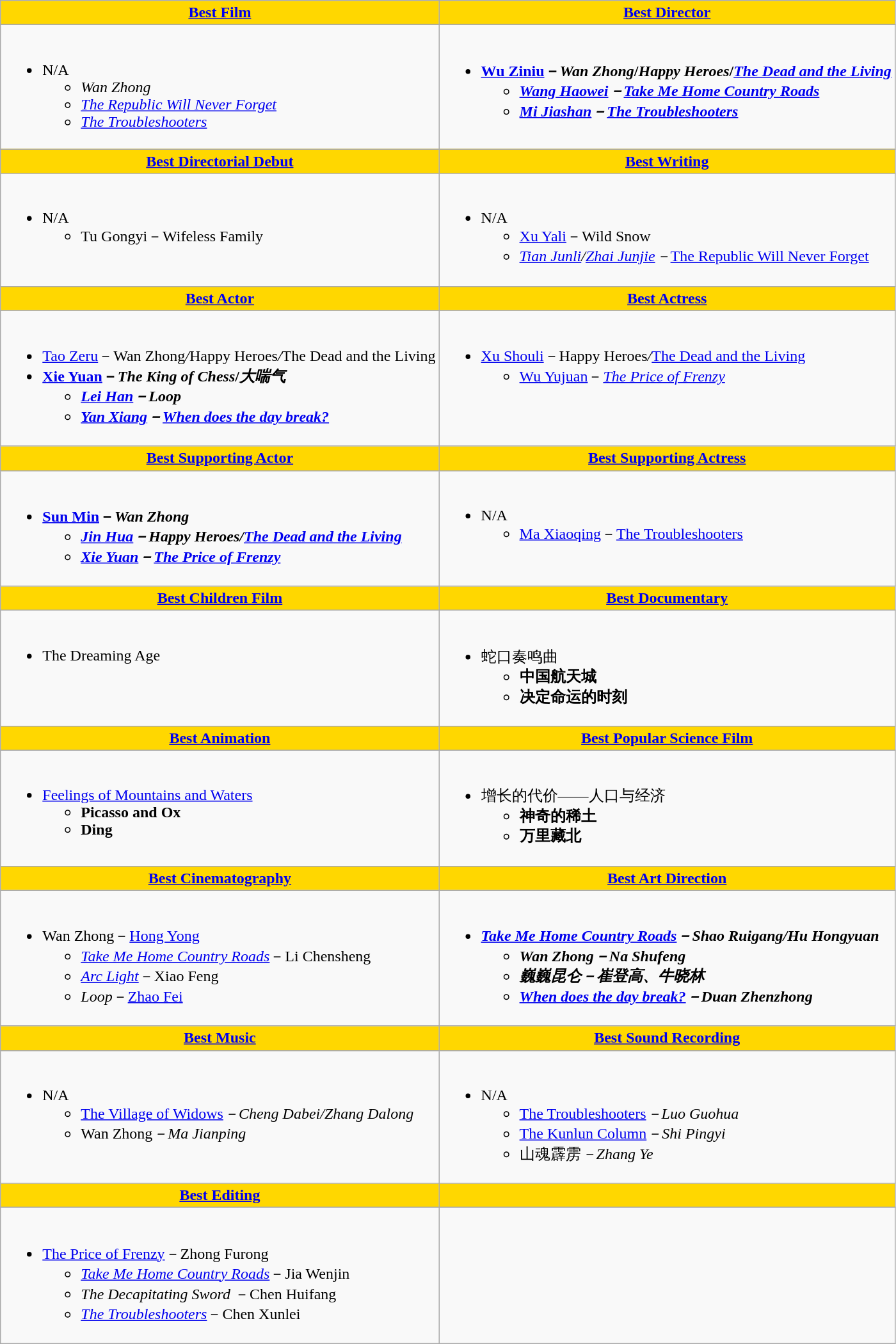<table class=wikitable style="width="150%">
<tr>
<th style="background: gold;" ! style="width="50%"><a href='#'>Best Film</a></th>
<th style="background: gold;" ! style="width="50%"><a href='#'>Best Director</a></th>
</tr>
<tr>
<td valign="top"><br><ul><li>N/A<ul><li><em>Wan Zhong</em></li><li><em><a href='#'>The Republic Will Never Forget</a></em></li><li><em><a href='#'>The Troubleshooters</a></em></li></ul></li></ul></td>
<td valign="top"><br><ul><li><strong><a href='#'>Wu Ziniu</a>－<em>Wan Zhong</em>/<em>Happy Heroes</em>/<em><a href='#'>The Dead and the Living</a><strong><em><ul><li><a href='#'>Wang Haowei</a>－</em><a href='#'>Take Me Home Country Roads</a><em></li><li><a href='#'>Mi Jiashan</a>－</em><a href='#'>The Troubleshooters</a><em></li></ul></li></ul></td>
</tr>
<tr>
<th style="background: gold;" ! style="width="50%"><a href='#'>Best Directorial Debut</a></th>
<th style="background: gold;" ! style="width="50%"><a href='#'>Best Writing</a></th>
</tr>
<tr>
<td valign="top"><br><ul><li>N/A<ul><li>Tu Gongyi－</em>Wifeless Family<em></li></ul></li></ul></td>
<td valign="top"><br><ul><li>N/A<ul><li><a href='#'>Xu Yali</a>－</em>Wild Snow<em></li><li><a href='#'>Tian Junli</a>/<a href='#'>Zhai Junjie</a>－</em><a href='#'>The Republic Will Never Forget</a><em></li></ul></li></ul></td>
</tr>
<tr>
<th style="background: gold;" ! style="width="50%"><a href='#'>Best Actor</a></th>
<th style="background: gold;" ! style="width="50%"><a href='#'>Best Actress</a></th>
</tr>
<tr>
<td valign="top"><br><ul><li></strong><a href='#'>Tao Zeru</a>－</em>Wan Zhong<em>/</em>Happy Heroes<em>/</em>The Dead and the Living </em></strong></li><li><strong><a href='#'>Xie Yuan</a>－<em>The King of Chess</em>/<em>大喘气<strong><em><ul><li><a href='#'>Lei Han</a>－</em>Loop<em></li><li><a href='#'>Yan Xiang</a>－</em><a href='#'>When does the day break?</a><em></li></ul></li></ul></td>
<td valign="top"><br><ul><li></strong><a href='#'>Xu Shouli</a>－</em>Happy Heroes<em>/</em><a href='#'>The Dead and the Living</a></em></strong><ul><li><a href='#'>Wu Yujuan</a>－<em><a href='#'>The Price of Frenzy</a></em></li></ul></li></ul></td>
</tr>
<tr>
<th style="background: gold;" ! style="width="50%"><a href='#'>Best Supporting Actor</a></th>
<th style="background: gold;" ! style="width="50%"><a href='#'>Best Supporting Actress</a></th>
</tr>
<tr>
<td valign="top"><br><ul><li><strong><a href='#'>Sun Min</a>－<em>Wan Zhong<strong><em><ul><li><a href='#'>Jin Hua</a>－</em>Happy Heroes<em>/</em><a href='#'>The Dead and the Living </a><em></li><li><a href='#'>Xie Yuan</a>－</em><a href='#'>The Price of Frenzy</a><em></li></ul></li></ul></td>
<td valign="top"><br><ul><li>N/A<ul><li><a href='#'>Ma Xiaoqing</a>－</em><a href='#'>The Troubleshooters</a><em></li></ul></li></ul></td>
</tr>
<tr>
<th style="background: gold;" ! style="width="50%"><a href='#'>Best Children Film</a></th>
<th style="background: gold;" ! style="width="50%"><a href='#'>Best Documentary</a></th>
</tr>
<tr>
<td valign="top"><br><ul><li></em></strong>The Dreaming Age<strong><em></li></ul></td>
<td valign="top"><br><ul><li></em></strong>蛇口奏鸣曲<strong><em><ul><li></em>中国航天城<em></li><li></em>决定命运的时刻<em></li></ul></li></ul></td>
</tr>
<tr>
<th style="background: gold;" ! style="width="50%"><a href='#'>Best Animation</a></th>
<th style="background: gold;" ! style="width="50%"><a href='#'>Best Popular Science Film</a></th>
</tr>
<tr>
<td valign="top"><br><ul><li></em></strong><a href='#'>Feelings of Mountains and Waters</a><strong><em><ul><li></em>Picasso and Ox<em></li><li></em>Ding<em></li></ul></li></ul></td>
<td valign="top"><br><ul><li></em></strong>增长的代价——人口与经济<strong><em><ul><li></em>神奇的稀土<em></li><li></em>万里藏北<em></li></ul></li></ul></td>
</tr>
<tr>
<th style="background: gold;" ! style="width="50%"><a href='#'>Best Cinematography</a></th>
<th style="background: gold;" ! style="width="50%"><a href='#'>Best Art Direction</a></th>
</tr>
<tr>
<td valign="top"><br><ul><li></em></strong>Wan Zhong</em>－<a href='#'>Hong Yong</a></strong><ul><li><em><a href='#'>Take Me Home Country Roads</a></em>－Li Chensheng</li><li><em><a href='#'>Arc Light</a></em>－Xiao Feng</li><li><em>Loop</em>－<a href='#'>Zhao Fei</a></li></ul></li></ul></td>
<td valign="top"><br><ul><li><strong><em><a href='#'>Take Me Home Country Roads</a><em>－Shao Ruigang/Hu Hongyuan<strong><ul><li></em>Wan Zhong<em>－Na Shufeng</li><li></em>巍巍昆仑<em>－崔登高、牛晓林</li><li></em><a href='#'>When does the day break?</a><em>－Duan Zhenzhong</li></ul></li></ul></td>
</tr>
<tr>
<th style="background: gold;" ! style="width="50%"><a href='#'>Best Music</a></th>
<th style="background: gold;" ! style="width="50%"><a href='#'>Best Sound Recording</a></th>
</tr>
<tr>
<td valign="top"><br><ul><li>N/A<ul><li></em><a href='#'>The Village of Widows</a><em>－Cheng Dabei/Zhang Dalong</li><li></em>Wan Zhong<em>－Ma Jianping</li></ul></li></ul></td>
<td valign="top"><br><ul><li>N/A<ul><li></em><a href='#'>The Troubleshooters</a><em>－Luo Guohua</li><li></em><a href='#'>The Kunlun Column</a><em>－Shi Pingyi</li><li></em>山魂霹雳<em>－Zhang Ye</li></ul></li></ul></td>
</tr>
<tr>
<th style="background: gold;" ! style="width="50%"><a href='#'>Best Editing</a></th>
<th style="background: gold;" ! style="width="50%"></th>
</tr>
<tr>
<td valign="top"><br><ul><li></em></strong><a href='#'>The Price of Frenzy</a></em>－Zhong Furong</strong><ul><li><em><a href='#'>Take Me Home Country Roads</a></em>－Jia Wenjin</li><li><em>The Decapitating Sword </em>－Chen Huifang</li><li><em><a href='#'>The Troubleshooters</a></em>－Chen Xunlei</li></ul></li></ul></td>
<td valign="top"></td>
</tr>
</table>
